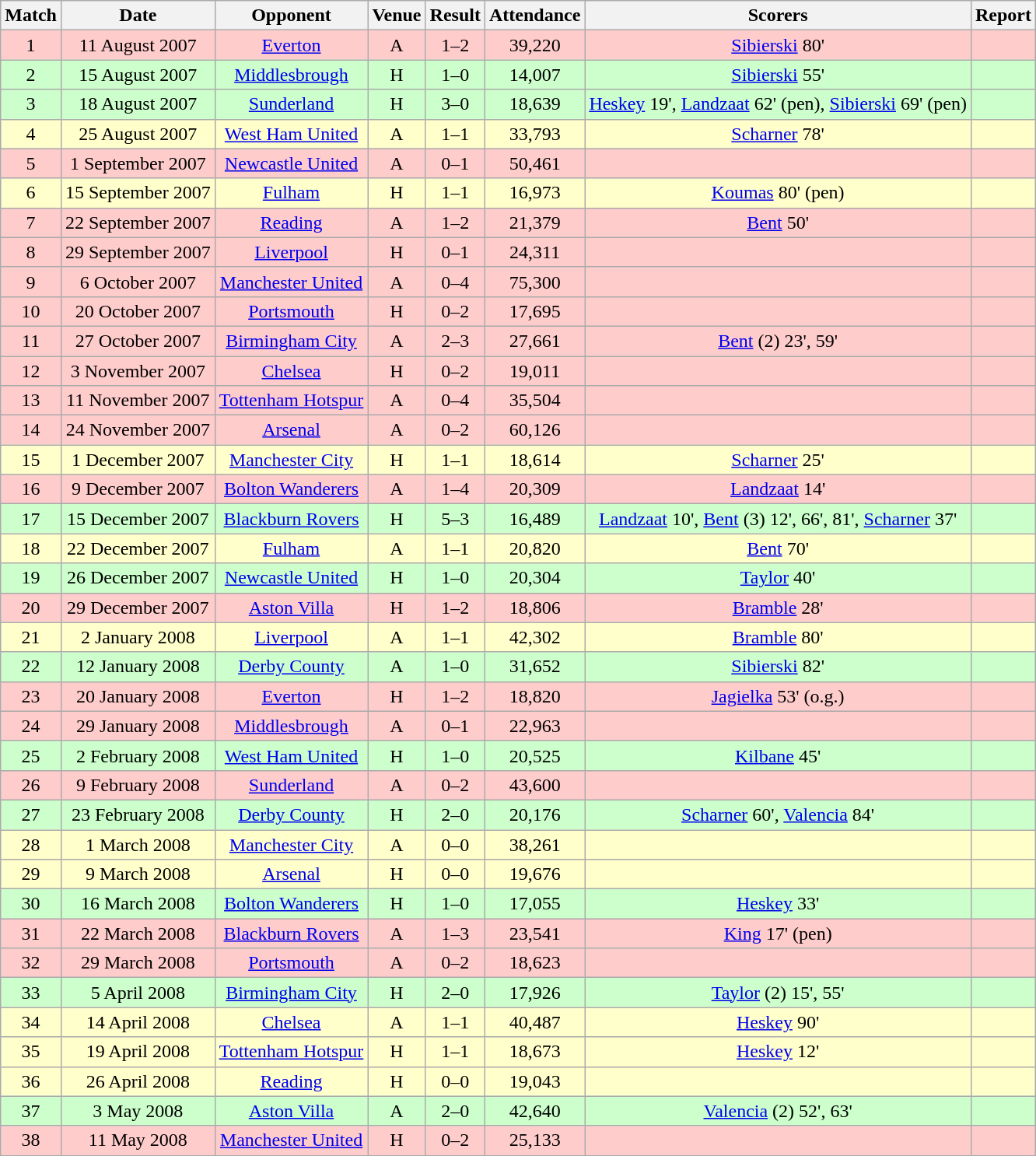<table class="wikitable" style="font-size:100%; text-align:center">
<tr>
<th>Match</th>
<th>Date</th>
<th>Opponent</th>
<th>Venue</th>
<th>Result</th>
<th>Attendance</th>
<th>Scorers</th>
<th>Report</th>
</tr>
<tr style="background: #FFCCCC;">
<td>1</td>
<td>11 August 2007</td>
<td><a href='#'>Everton</a></td>
<td>A</td>
<td>1–2</td>
<td>39,220</td>
<td><a href='#'>Sibierski</a> 80'</td>
<td></td>
</tr>
<tr style="background: #CCFFCC;">
<td>2</td>
<td>15 August 2007</td>
<td><a href='#'>Middlesbrough</a></td>
<td>H</td>
<td>1–0</td>
<td>14,007</td>
<td><a href='#'>Sibierski</a> 55'</td>
<td></td>
</tr>
<tr style="background: #CCFFCC;">
<td>3</td>
<td>18 August 2007</td>
<td><a href='#'>Sunderland</a></td>
<td>H</td>
<td>3–0</td>
<td>18,639</td>
<td><a href='#'>Heskey</a> 19', <a href='#'>Landzaat</a> 62' (pen), <a href='#'>Sibierski</a> 69' (pen)</td>
<td></td>
</tr>
<tr style="background: #FFFFCC;">
<td>4</td>
<td>25 August 2007</td>
<td><a href='#'>West Ham United</a></td>
<td>A</td>
<td>1–1</td>
<td>33,793</td>
<td><a href='#'>Scharner</a> 78'</td>
<td></td>
</tr>
<tr style="background: #FFCCCC;">
<td>5</td>
<td>1 September 2007</td>
<td><a href='#'>Newcastle United</a></td>
<td>A</td>
<td>0–1</td>
<td>50,461</td>
<td></td>
<td></td>
</tr>
<tr style="background: #FFFFCC;">
<td>6</td>
<td>15 September 2007</td>
<td><a href='#'>Fulham</a></td>
<td>H</td>
<td>1–1</td>
<td>16,973</td>
<td><a href='#'>Koumas</a> 80' (pen)</td>
<td></td>
</tr>
<tr style="background: #FFCCCC;">
<td>7</td>
<td>22 September 2007</td>
<td><a href='#'>Reading</a></td>
<td>A</td>
<td>1–2</td>
<td>21,379</td>
<td><a href='#'>Bent</a> 50'</td>
<td></td>
</tr>
<tr style="background: #FFCCCC;">
<td>8</td>
<td>29 September 2007</td>
<td><a href='#'>Liverpool</a></td>
<td>H</td>
<td>0–1</td>
<td>24,311</td>
<td></td>
<td></td>
</tr>
<tr style="background: #FFCCCC;">
<td>9</td>
<td>6 October 2007</td>
<td><a href='#'>Manchester United</a></td>
<td>A</td>
<td>0–4</td>
<td>75,300</td>
<td></td>
<td></td>
</tr>
<tr style="background: #FFCCCC;">
<td>10</td>
<td>20 October 2007</td>
<td><a href='#'>Portsmouth</a></td>
<td>H</td>
<td>0–2</td>
<td>17,695</td>
<td></td>
<td></td>
</tr>
<tr style="background: #FFCCCC;">
<td>11</td>
<td>27 October 2007</td>
<td><a href='#'>Birmingham City</a></td>
<td>A</td>
<td>2–3</td>
<td>27,661</td>
<td><a href='#'>Bent</a> (2) 23', 59'</td>
<td></td>
</tr>
<tr style="background: #FFCCCC;">
<td>12</td>
<td>3 November 2007</td>
<td><a href='#'>Chelsea</a></td>
<td>H</td>
<td>0–2</td>
<td>19,011</td>
<td></td>
<td></td>
</tr>
<tr style="background: #FFCCCC;">
<td>13</td>
<td>11 November 2007</td>
<td><a href='#'>Tottenham Hotspur</a></td>
<td>A</td>
<td>0–4</td>
<td>35,504</td>
<td></td>
<td></td>
</tr>
<tr style="background: #FFCCCC;">
<td>14</td>
<td>24 November 2007</td>
<td><a href='#'>Arsenal</a></td>
<td>A</td>
<td>0–2</td>
<td>60,126</td>
<td></td>
<td></td>
</tr>
<tr style="background: #FFFFCC;">
<td>15</td>
<td>1 December 2007</td>
<td><a href='#'>Manchester City</a></td>
<td>H</td>
<td>1–1</td>
<td>18,614</td>
<td><a href='#'>Scharner</a> 25'</td>
<td></td>
</tr>
<tr style="background: #FFCCCC;">
<td>16</td>
<td>9 December 2007</td>
<td><a href='#'>Bolton Wanderers</a></td>
<td>A</td>
<td>1–4</td>
<td>20,309</td>
<td><a href='#'>Landzaat</a> 14'</td>
<td></td>
</tr>
<tr style="background: #CCFFCC;">
<td>17</td>
<td>15 December 2007</td>
<td><a href='#'>Blackburn Rovers</a></td>
<td>H</td>
<td>5–3</td>
<td>16,489</td>
<td><a href='#'>Landzaat</a> 10', <a href='#'>Bent</a> (3) 12', 66', 81', <a href='#'>Scharner</a> 37'</td>
<td></td>
</tr>
<tr style="background: #FFFFCC;">
<td>18</td>
<td>22 December 2007</td>
<td><a href='#'>Fulham</a></td>
<td>A</td>
<td>1–1</td>
<td>20,820</td>
<td><a href='#'>Bent</a> 70'</td>
<td></td>
</tr>
<tr style="background: #CCFFCC;">
<td>19</td>
<td>26 December 2007</td>
<td><a href='#'>Newcastle United</a></td>
<td>H</td>
<td>1–0</td>
<td>20,304</td>
<td><a href='#'>Taylor</a> 40'</td>
<td></td>
</tr>
<tr style="background: #FFCCCC;">
<td>20</td>
<td>29 December 2007</td>
<td><a href='#'>Aston Villa</a></td>
<td>H</td>
<td>1–2</td>
<td>18,806</td>
<td><a href='#'>Bramble</a> 28'</td>
<td></td>
</tr>
<tr style="background: #FFFFCC;">
<td>21</td>
<td>2 January 2008</td>
<td><a href='#'>Liverpool</a></td>
<td>A</td>
<td>1–1</td>
<td>42,302</td>
<td><a href='#'>Bramble</a> 80'</td>
<td></td>
</tr>
<tr style="background: #CCFFCC;">
<td>22</td>
<td>12 January 2008</td>
<td><a href='#'>Derby County</a></td>
<td>A</td>
<td>1–0</td>
<td>31,652</td>
<td><a href='#'>Sibierski</a> 82'</td>
<td></td>
</tr>
<tr style="background: #FFCCCC;">
<td>23</td>
<td>20 January 2008</td>
<td><a href='#'>Everton</a></td>
<td>H</td>
<td>1–2</td>
<td>18,820</td>
<td><a href='#'>Jagielka</a> 53' (o.g.)</td>
<td></td>
</tr>
<tr style="background: #FFCCCC;">
<td>24</td>
<td>29 January 2008</td>
<td><a href='#'>Middlesbrough</a></td>
<td>A</td>
<td>0–1</td>
<td>22,963</td>
<td></td>
<td></td>
</tr>
<tr style="background: #CCFFCC;">
<td>25</td>
<td>2 February 2008</td>
<td><a href='#'>West Ham United</a></td>
<td>H</td>
<td>1–0</td>
<td>20,525</td>
<td><a href='#'>Kilbane</a> 45'</td>
<td></td>
</tr>
<tr style="background: #FFCCCC;">
<td>26</td>
<td>9 February 2008</td>
<td><a href='#'>Sunderland</a></td>
<td>A</td>
<td>0–2</td>
<td>43,600</td>
<td></td>
<td></td>
</tr>
<tr style="background: #CCFFCC;">
<td>27</td>
<td>23 February 2008</td>
<td><a href='#'>Derby County</a></td>
<td>H</td>
<td>2–0</td>
<td>20,176</td>
<td><a href='#'>Scharner</a> 60', <a href='#'>Valencia</a> 84'</td>
<td></td>
</tr>
<tr style="background: #FFFFCC;">
<td>28</td>
<td>1 March 2008</td>
<td><a href='#'>Manchester City</a></td>
<td>A</td>
<td>0–0</td>
<td>38,261</td>
<td></td>
<td></td>
</tr>
<tr style="background: #FFFFCC;">
<td>29</td>
<td>9 March 2008</td>
<td><a href='#'>Arsenal</a></td>
<td>H</td>
<td>0–0</td>
<td>19,676</td>
<td></td>
<td></td>
</tr>
<tr style="background: #CCFFCC;">
<td>30</td>
<td>16 March 2008</td>
<td><a href='#'>Bolton Wanderers</a></td>
<td>H</td>
<td>1–0</td>
<td>17,055</td>
<td><a href='#'>Heskey</a> 33'</td>
<td></td>
</tr>
<tr style="background: #FFCCCC;">
<td>31</td>
<td>22 March 2008</td>
<td><a href='#'>Blackburn Rovers</a></td>
<td>A</td>
<td>1–3</td>
<td>23,541</td>
<td><a href='#'>King</a> 17' (pen)</td>
<td></td>
</tr>
<tr style="background: #FFCCCC;">
<td>32</td>
<td>29 March 2008</td>
<td><a href='#'>Portsmouth</a></td>
<td>A</td>
<td>0–2</td>
<td>18,623</td>
<td></td>
<td></td>
</tr>
<tr style="background: #CCFFCC;">
<td>33</td>
<td>5 April 2008</td>
<td><a href='#'>Birmingham City</a></td>
<td>H</td>
<td>2–0</td>
<td>17,926</td>
<td><a href='#'>Taylor</a> (2) 15', 55'</td>
<td></td>
</tr>
<tr style="background: #FFFFCC;">
<td>34</td>
<td>14 April 2008</td>
<td><a href='#'>Chelsea</a></td>
<td>A</td>
<td>1–1</td>
<td>40,487</td>
<td><a href='#'>Heskey</a> 90'</td>
<td></td>
</tr>
<tr style="background: #FFFFCC;">
<td>35</td>
<td>19 April 2008</td>
<td><a href='#'>Tottenham Hotspur</a></td>
<td>H</td>
<td>1–1</td>
<td>18,673</td>
<td><a href='#'>Heskey</a> 12'</td>
<td></td>
</tr>
<tr style="background: #FFFFCC;">
<td>36</td>
<td>26 April 2008</td>
<td><a href='#'>Reading</a></td>
<td>H</td>
<td>0–0</td>
<td>19,043</td>
<td></td>
<td></td>
</tr>
<tr style="background: #CCFFCC;">
<td>37</td>
<td>3 May 2008</td>
<td><a href='#'>Aston Villa</a></td>
<td>A</td>
<td>2–0</td>
<td>42,640</td>
<td><a href='#'>Valencia</a> (2) 52', 63'</td>
<td></td>
</tr>
<tr style="background: #FFCCCC;">
<td>38</td>
<td>11 May 2008</td>
<td><a href='#'>Manchester United</a></td>
<td>H</td>
<td>0–2</td>
<td>25,133</td>
<td></td>
<td></td>
</tr>
</table>
